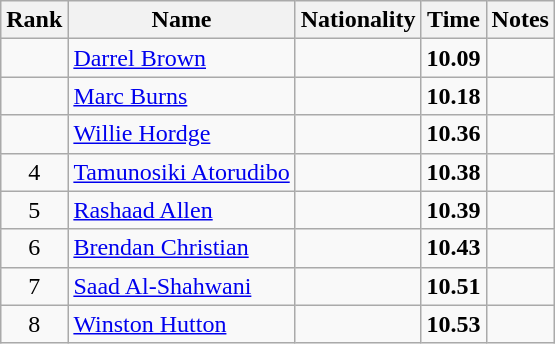<table class="wikitable sortable" style="text-align:center">
<tr>
<th>Rank</th>
<th>Name</th>
<th>Nationality</th>
<th>Time</th>
<th>Notes</th>
</tr>
<tr>
<td></td>
<td align=left><a href='#'>Darrel Brown</a></td>
<td align=left></td>
<td><strong>10.09</strong></td>
<td></td>
</tr>
<tr>
<td></td>
<td align=left><a href='#'>Marc Burns</a></td>
<td align=left></td>
<td><strong>10.18</strong></td>
<td></td>
</tr>
<tr>
<td></td>
<td align=left><a href='#'>Willie Hordge</a></td>
<td align=left></td>
<td><strong>10.36</strong></td>
<td></td>
</tr>
<tr>
<td>4</td>
<td align=left><a href='#'>Tamunosiki Atorudibo</a></td>
<td align=left></td>
<td><strong>10.38</strong></td>
<td></td>
</tr>
<tr>
<td>5</td>
<td align=left><a href='#'>Rashaad Allen</a></td>
<td align=left></td>
<td><strong>10.39</strong></td>
<td></td>
</tr>
<tr>
<td>6</td>
<td align=left><a href='#'>Brendan Christian</a></td>
<td align=left></td>
<td><strong>10.43</strong></td>
<td></td>
</tr>
<tr>
<td>7</td>
<td align=left><a href='#'>Saad Al-Shahwani</a></td>
<td align=left></td>
<td><strong>10.51</strong></td>
<td></td>
</tr>
<tr>
<td>8</td>
<td align=left><a href='#'>Winston Hutton</a></td>
<td align=left></td>
<td><strong>10.53</strong></td>
<td></td>
</tr>
</table>
